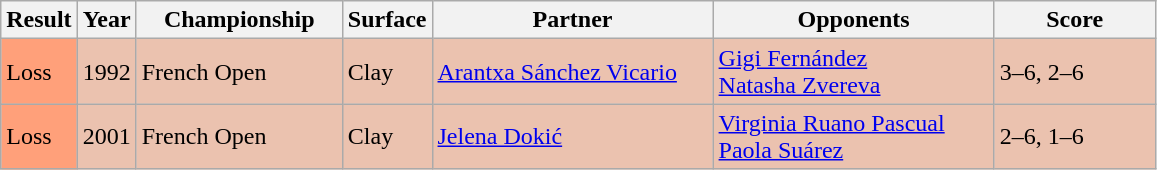<table class="sortable wikitable">
<tr>
<th>Result</th>
<th>Year</th>
<th style="width:130px">Championship</th>
<th style="width:50px">Surface</th>
<th style="width:180px">Partner</th>
<th style="width:180px">Opponents</th>
<th style="width:100px" class="unsortable">Score</th>
</tr>
<tr style="background:#ebc2af;">
<td style="background:#ffa07a;">Loss</td>
<td>1992</td>
<td>French Open</td>
<td>Clay</td>
<td> <a href='#'>Arantxa Sánchez Vicario</a></td>
<td> <a href='#'>Gigi Fernández</a> <br>  <a href='#'>Natasha Zvereva</a></td>
<td>3–6, 2–6</td>
</tr>
<tr style="background:#ebc2af;">
<td style="background:#ffa07a;">Loss</td>
<td>2001</td>
<td>French Open</td>
<td>Clay</td>
<td> <a href='#'>Jelena Dokić</a></td>
<td> <a href='#'>Virginia Ruano Pascual</a> <br>  <a href='#'>Paola Suárez</a></td>
<td>2–6, 1–6</td>
</tr>
</table>
